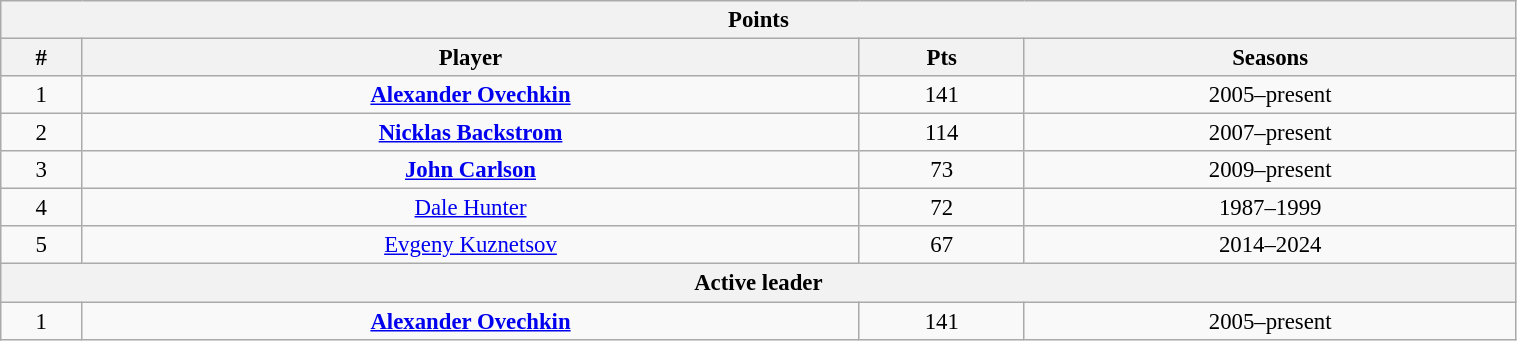<table class="wikitable" style="text-align: center; font-size: 95%" width="80%">
<tr>
<th colspan="4">Points</th>
</tr>
<tr>
<th>#</th>
<th>Player</th>
<th>Pts</th>
<th>Seasons</th>
</tr>
<tr>
<td>1</td>
<td><strong><a href='#'>Alexander Ovechkin</a></strong></td>
<td>141</td>
<td>2005–present</td>
</tr>
<tr>
<td>2</td>
<td><strong><a href='#'>Nicklas Backstrom</a></strong></td>
<td>114</td>
<td>2007–present</td>
</tr>
<tr>
<td>3</td>
<td><strong><a href='#'>John Carlson</a></strong></td>
<td>73</td>
<td>2009–present</td>
</tr>
<tr>
<td>4</td>
<td><a href='#'>Dale Hunter</a></td>
<td>72</td>
<td>1987–1999</td>
</tr>
<tr>
<td>5</td>
<td><a href='#'>Evgeny Kuznetsov</a></td>
<td>67</td>
<td>2014–2024</td>
</tr>
<tr>
<th colspan="4">Active leader</th>
</tr>
<tr>
<td>1</td>
<td><strong><a href='#'>Alexander Ovechkin</a></strong></td>
<td>141</td>
<td>2005–present</td>
</tr>
</table>
